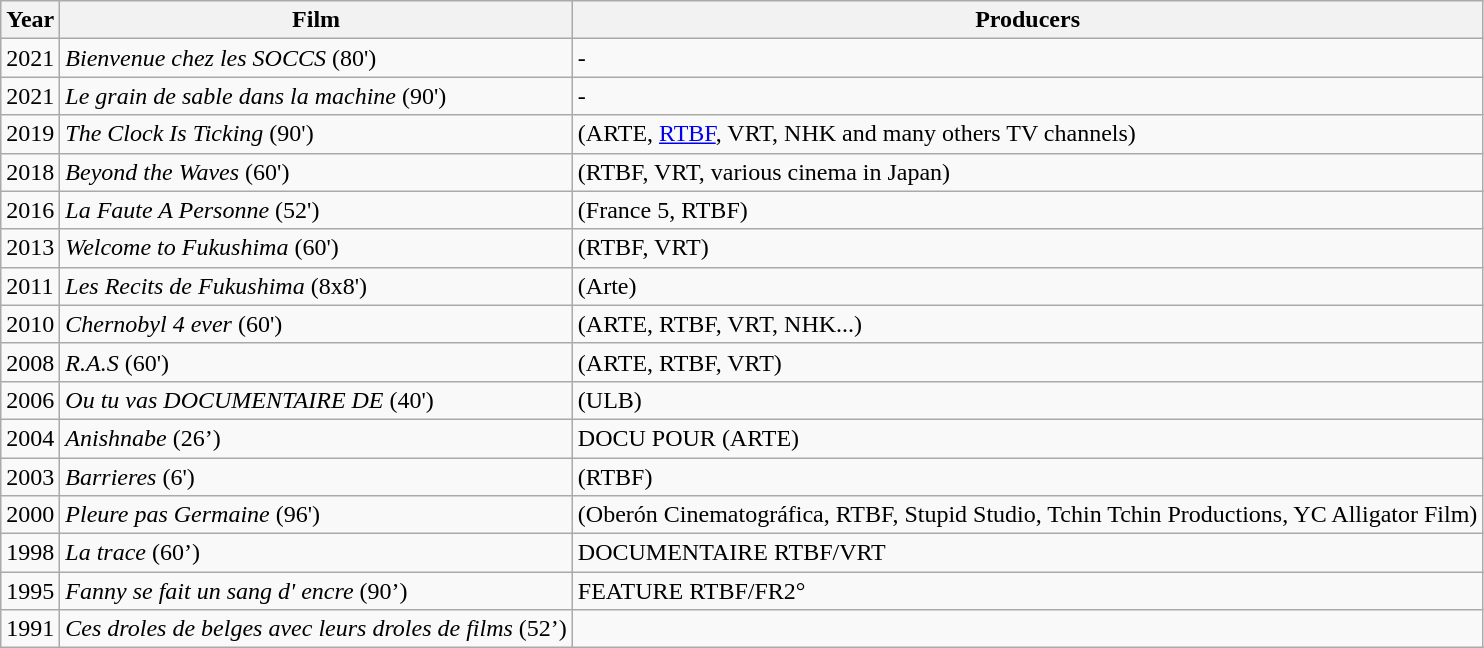<table class="wikitable">
<tr>
<th>Year</th>
<th>Film</th>
<th>Producers</th>
</tr>
<tr>
<td>2021</td>
<td><em>Bienvenue chez les SOCCS</em> (80')</td>
<td (ARTE, >-</td>
</tr>
<tr>
<td>2021</td>
<td><em>Le grain de sable dans la machine</em> (90')</td>
<td (ARTE, >-</td>
</tr>
<tr>
<td>2019</td>
<td><em>The Clock Is Ticking</em> (90')</td>
<td>(ARTE, <a href='#'>RTBF</a>, VRT, NHK and many others TV channels)</td>
</tr>
<tr>
<td>2018</td>
<td><em>Beyond the Waves</em> (60')</td>
<td>(RTBF, VRT, various cinema in Japan)</td>
</tr>
<tr>
<td>2016</td>
<td><em>La Faute A Personne</em> (52')</td>
<td>(France 5, RTBF)</td>
</tr>
<tr>
<td>2013</td>
<td><em>Welcome to Fukushima</em> (60')</td>
<td>(RTBF, VRT)</td>
</tr>
<tr>
<td>2011</td>
<td><em>Les Recits de Fukushima</em> (8x8')</td>
<td>(Arte)</td>
</tr>
<tr>
<td>2010</td>
<td><em>Chernobyl 4 ever</em> (60')</td>
<td>(ARTE, RTBF, VRT, NHK...)</td>
</tr>
<tr>
<td>2008</td>
<td><em>R.A.S</em> (60')</td>
<td>(ARTE, RTBF, VRT)</td>
</tr>
<tr>
<td>2006</td>
<td><em>Ou tu vas DOCUMENTAIRE DE</em> (40')</td>
<td>(ULB)</td>
</tr>
<tr>
<td>2004</td>
<td><em>Anishnabe</em> (26’)</td>
<td>DOCU POUR (ARTE)</td>
</tr>
<tr>
<td>2003</td>
<td><em>Barrieres</em> (6')</td>
<td>(RTBF)</td>
</tr>
<tr>
<td>2000</td>
<td><em>Pleure pas Germaine</em> (96')</td>
<td>(Oberón Cinematográfica, RTBF, Stupid Studio, Tchin Tchin Productions, YC Alligator Film)</td>
</tr>
<tr>
<td>1998</td>
<td><em>La trace</em> (60’)</td>
<td>DOCUMENTAIRE RTBF/VRT</td>
</tr>
<tr>
<td>1995</td>
<td><em>Fanny se fait un sang d' encre</em> (90’)</td>
<td>FEATURE RTBF/FR2°</td>
</tr>
<tr>
<td>1991</td>
<td><em>Ces droles de belges avec leurs droles de films</em> (52’)</td>
<td></td>
</tr>
</table>
